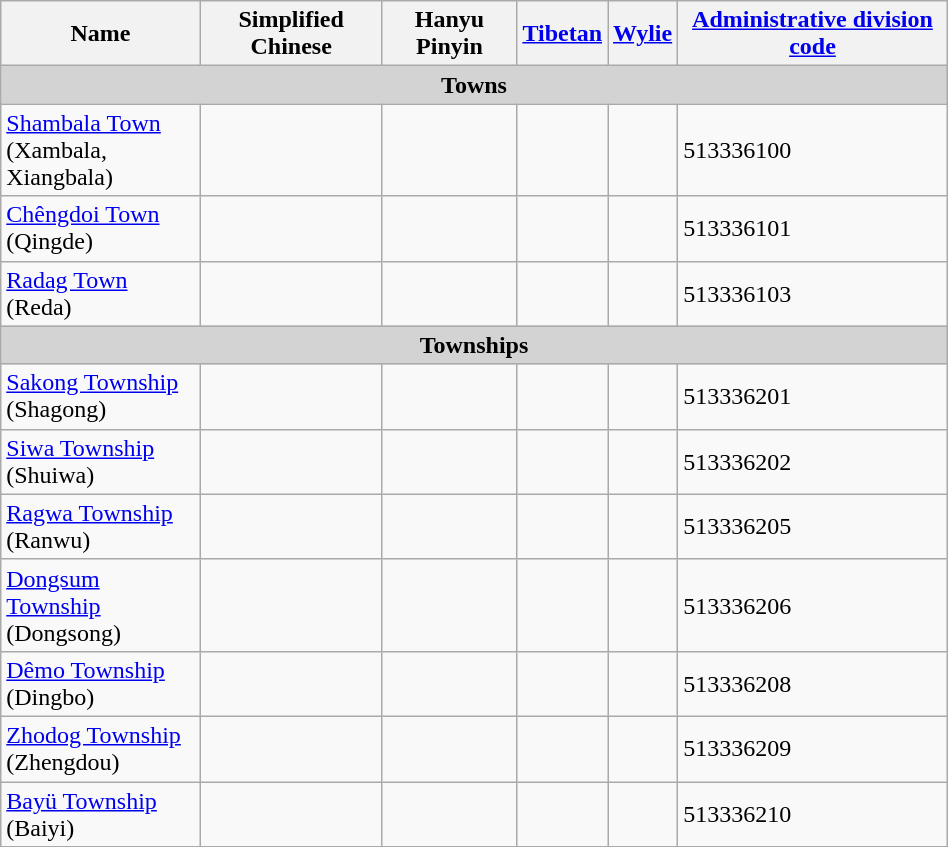<table class="wikitable" align="center" style="width:50%; border="1">
<tr>
<th>Name</th>
<th>Simplified Chinese</th>
<th>Hanyu Pinyin</th>
<th><a href='#'>Tibetan</a></th>
<th><a href='#'>Wylie</a></th>
<th><a href='#'>Administrative division code</a></th>
</tr>
<tr --------->
<td colspan="7"  style="text-align:center; background:#d3d3d3;"><strong>Towns</strong></td>
</tr>
<tr --------->
<td><a href='#'>Shambala Town</a><br>(Xambala, Xiangbala)</td>
<td></td>
<td></td>
<td></td>
<td></td>
<td>513336100</td>
</tr>
<tr>
<td><a href='#'>Chêngdoi Town</a><br>(Qingde)</td>
<td></td>
<td></td>
<td></td>
<td></td>
<td>513336101</td>
</tr>
<tr>
<td><a href='#'>Radag Town</a><br>(Reda)</td>
<td></td>
<td></td>
<td></td>
<td></td>
<td>513336103</td>
</tr>
<tr --------->
<td colspan="7"  style="text-align:center; background:#d3d3d3;"><strong>Townships</strong></td>
</tr>
<tr --------->
<td><a href='#'>Sakong Township</a><br>(Shagong)</td>
<td></td>
<td></td>
<td></td>
<td></td>
<td>513336201</td>
</tr>
<tr>
<td><a href='#'>Siwa Township</a><br>(Shuiwa)</td>
<td></td>
<td></td>
<td></td>
<td></td>
<td>513336202</td>
</tr>
<tr>
<td><a href='#'>Ragwa Township</a><br>(Ranwu)</td>
<td></td>
<td></td>
<td></td>
<td></td>
<td>513336205</td>
</tr>
<tr>
<td><a href='#'>Dongsum Township</a><br>(Dongsong)</td>
<td></td>
<td></td>
<td></td>
<td></td>
<td>513336206</td>
</tr>
<tr>
<td><a href='#'>Dêmo Township</a><br>(Dingbo)</td>
<td></td>
<td></td>
<td></td>
<td></td>
<td>513336208</td>
</tr>
<tr>
<td><a href='#'>Zhodog Township</a><br>(Zhengdou)</td>
<td></td>
<td></td>
<td></td>
<td></td>
<td>513336209</td>
</tr>
<tr>
<td><a href='#'>Bayü Township</a><br>(Baiyi)</td>
<td></td>
<td></td>
<td></td>
<td></td>
<td>513336210</td>
</tr>
<tr>
</tr>
</table>
